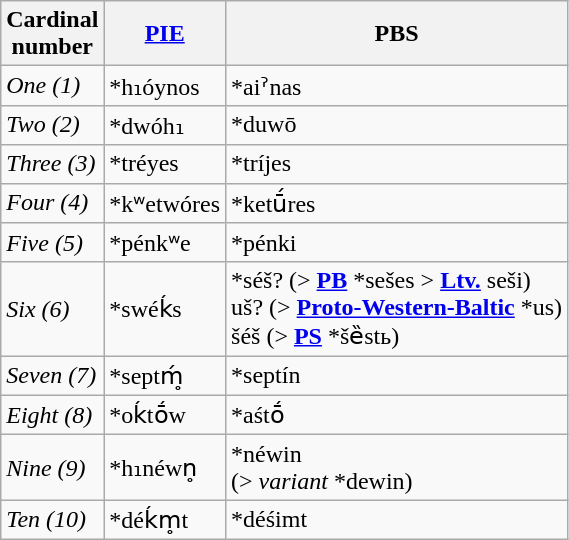<table class="wikitable sortable">
<tr>
<th>Cardinal<br>number</th>
<th><a href='#'>PIE</a></th>
<th>PBS</th>
</tr>
<tr>
<td><em>One (1)</em></td>
<td>*h₁óynos</td>
<td>*aiˀnas</td>
</tr>
<tr>
<td><em>Two (2)</em></td>
<td>*dwóh₁</td>
<td>*duwō</td>
</tr>
<tr>
<td><em>Three (3)</em></td>
<td>*tréyes</td>
<td>*tríjes</td>
</tr>
<tr>
<td><em>Four (4)</em></td>
<td>*kʷetwóres</td>
<td>*ketū́res</td>
</tr>
<tr>
<td><em>Five (5)</em></td>
<td>*pénkʷe</td>
<td>*pénki</td>
</tr>
<tr>
<td><em>Six (6)</em></td>
<td>*swéḱs</td>
<td>*séš? (> <a href='#'><strong>PB</strong></a> *sešes > <a href='#'><strong>Ltv.</strong></a> seši)<br>uš? (> <a href='#'><strong>Proto-Western-Baltic</strong></a> *us)<br>šéš (> <strong><a href='#'>PS</a></strong> *šȅstь)</td>
</tr>
<tr>
<td><em>Seven (7)</em></td>
<td>*septḿ̥</td>
<td>*septín</td>
</tr>
<tr>
<td><em>Eight (8)</em></td>
<td>*oḱtṓw</td>
<td>*aśtṓ</td>
</tr>
<tr>
<td><em>Nine (9)</em></td>
<td>*h₁néwn̥</td>
<td>*néwin<br>(> <em>variant</em> *dewin)</td>
</tr>
<tr>
<td><em>Ten (10)</em></td>
<td>*déḱm̥t</td>
<td>*déśimt</td>
</tr>
</table>
